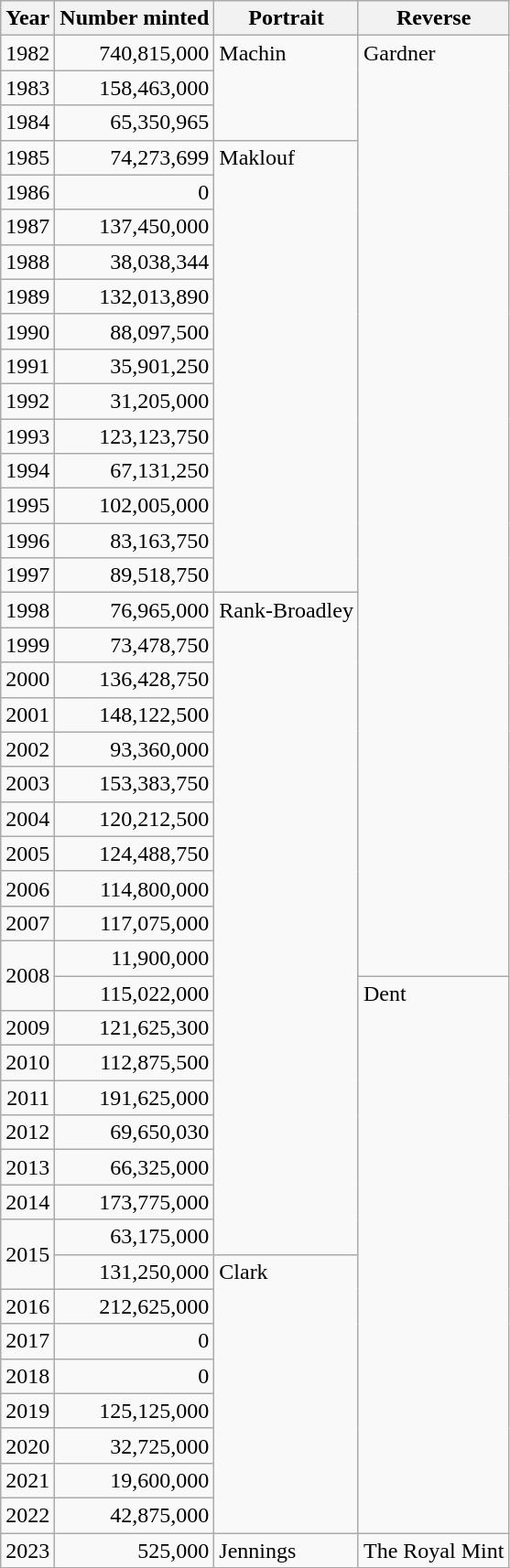<table class="wikitable sortable" style="text-align: right;">
<tr>
<th>Year</th>
<th>Number minted</th>
<th>Portrait</th>
<th>Reverse</th>
</tr>
<tr>
<td>1982</td>
<td>740,815,000</td>
<td rowspan="3" style="text-align:left; vertical-align: top">Machin</td>
<td rowspan="27" style="text-align:left; vertical-align: top">Gardner</td>
</tr>
<tr>
<td>1983</td>
<td>158,463,000</td>
</tr>
<tr>
<td>1984</td>
<td>65,350,965</td>
</tr>
<tr>
<td>1985</td>
<td>74,273,699</td>
<td rowspan="13" style="text-align:left; vertical-align: top">Maklouf</td>
</tr>
<tr>
<td>1986</td>
<td>0</td>
</tr>
<tr>
<td>1987</td>
<td>137,450,000</td>
</tr>
<tr>
<td>1988</td>
<td>38,038,344</td>
</tr>
<tr>
<td>1989</td>
<td>132,013,890</td>
</tr>
<tr>
<td>1990</td>
<td>88,097,500</td>
</tr>
<tr>
<td>1991</td>
<td>35,901,250</td>
</tr>
<tr>
<td>1992</td>
<td>31,205,000</td>
</tr>
<tr>
<td>1993</td>
<td>123,123,750</td>
</tr>
<tr>
<td>1994</td>
<td>67,131,250</td>
</tr>
<tr>
<td>1995</td>
<td>102,005,000</td>
</tr>
<tr>
<td>1996</td>
<td>83,163,750</td>
</tr>
<tr>
<td>1997</td>
<td>89,518,750</td>
</tr>
<tr>
<td>1998</td>
<td>76,965,000</td>
<td rowspan="19" style="text-align:left; vertical-align: top">Rank-Broadley</td>
</tr>
<tr>
<td>1999</td>
<td>73,478,750</td>
</tr>
<tr>
<td>2000</td>
<td>136,428,750</td>
</tr>
<tr>
<td>2001</td>
<td>148,122,500</td>
</tr>
<tr>
<td>2002</td>
<td>93,360,000</td>
</tr>
<tr>
<td>2003</td>
<td>153,383,750</td>
</tr>
<tr>
<td>2004</td>
<td>120,212,500</td>
</tr>
<tr>
<td>2005</td>
<td>124,488,750</td>
</tr>
<tr>
<td>2006</td>
<td>114,800,000</td>
</tr>
<tr>
<td>2007</td>
<td>117,075,000</td>
</tr>
<tr>
<td rowspan="2">2008</td>
<td>11,900,000</td>
</tr>
<tr>
<td>115,022,000</td>
<td rowspan="16" style="text-align:left; vertical-align: top">Dent</td>
</tr>
<tr>
<td>2009</td>
<td>121,625,300</td>
</tr>
<tr>
<td>2010</td>
<td>112,875,500</td>
</tr>
<tr>
<td>2011</td>
<td>191,625,000</td>
</tr>
<tr>
<td>2012</td>
<td>69,650,030</td>
</tr>
<tr>
<td>2013</td>
<td>66,325,000</td>
</tr>
<tr>
<td>2014</td>
<td>173,775,000</td>
</tr>
<tr>
<td rowspan="2">2015</td>
<td>63,175,000</td>
</tr>
<tr>
<td>131,250,000</td>
<td rowspan="8" style="text-align:left; vertical-align: top">Clark</td>
</tr>
<tr>
<td>2016</td>
<td>212,625,000</td>
</tr>
<tr>
<td>2017</td>
<td>0</td>
</tr>
<tr>
<td>2018</td>
<td>0</td>
</tr>
<tr>
<td>2019</td>
<td>125,125,000</td>
</tr>
<tr>
<td>2020</td>
<td>32,725,000</td>
</tr>
<tr>
<td>2021</td>
<td>19,600,000</td>
</tr>
<tr>
<td>2022</td>
<td>42,875,000</td>
</tr>
<tr>
<td>2023</td>
<td>525,000</td>
<td style="text-align:left; vertical-align: top;">Jennings</td>
<td>The Royal Mint</td>
</tr>
</table>
